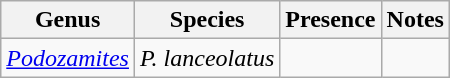<table class="wikitable" align="center">
<tr>
<th>Genus</th>
<th>Species</th>
<th>Presence</th>
<th>Notes</th>
</tr>
<tr>
<td><em><a href='#'>Podozamites</a></em></td>
<td><em>P. lanceolatus</em></td>
<td></td>
<td></td>
</tr>
</table>
